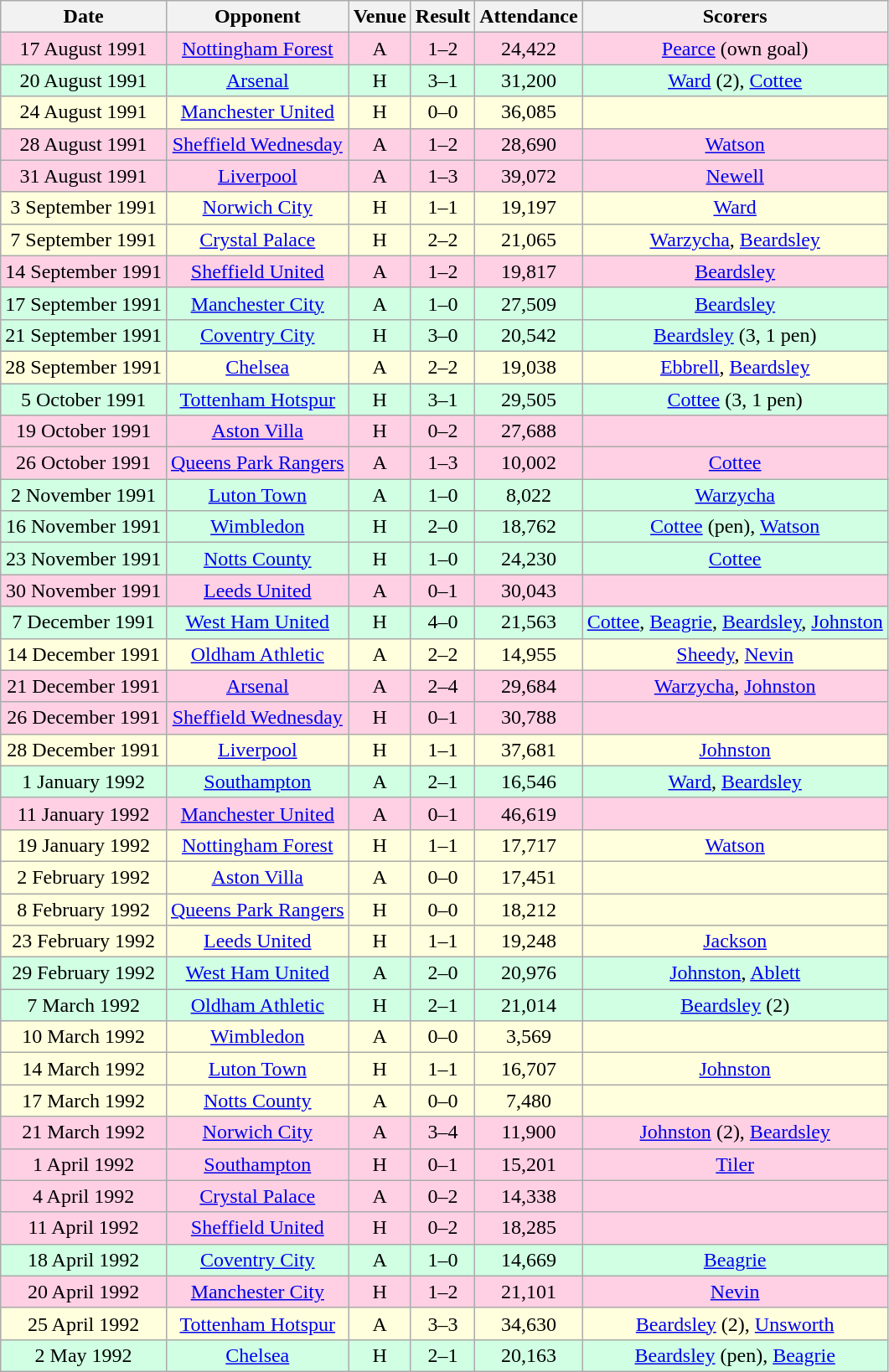<table class="wikitable sortable" style="font-size:100%; text-align:center">
<tr>
<th>Date</th>
<th>Opponent</th>
<th>Venue</th>
<th>Result</th>
<th>Attendance</th>
<th>Scorers</th>
</tr>
<tr style="background-color: #ffd0e3;">
<td>17 August 1991</td>
<td><a href='#'>Nottingham Forest</a></td>
<td>A</td>
<td>1–2</td>
<td>24,422</td>
<td><a href='#'>Pearce</a> (own goal)</td>
</tr>
<tr style="background-color: #d0ffe3;">
<td>20 August 1991</td>
<td><a href='#'>Arsenal</a></td>
<td>H</td>
<td>3–1</td>
<td>31,200</td>
<td><a href='#'>Ward</a> (2), <a href='#'>Cottee</a></td>
</tr>
<tr style="background-color: #ffffdd;">
<td>24 August 1991</td>
<td><a href='#'>Manchester United</a></td>
<td>H</td>
<td>0–0</td>
<td>36,085</td>
<td></td>
</tr>
<tr style="background-color: #ffd0e3;">
<td>28 August 1991</td>
<td><a href='#'>Sheffield Wednesday</a></td>
<td>A</td>
<td>1–2</td>
<td>28,690</td>
<td><a href='#'>Watson</a></td>
</tr>
<tr style="background-color: #ffd0e3;">
<td>31 August 1991</td>
<td><a href='#'>Liverpool</a></td>
<td>A</td>
<td>1–3</td>
<td>39,072</td>
<td><a href='#'>Newell</a></td>
</tr>
<tr style="background-color: #ffffdd;">
<td>3 September 1991</td>
<td><a href='#'>Norwich City</a></td>
<td>H</td>
<td>1–1</td>
<td>19,197</td>
<td><a href='#'>Ward</a></td>
</tr>
<tr style="background-color: #ffffdd;">
<td>7 September 1991</td>
<td><a href='#'>Crystal Palace</a></td>
<td>H</td>
<td>2–2</td>
<td>21,065</td>
<td><a href='#'>Warzycha</a>, <a href='#'>Beardsley</a></td>
</tr>
<tr style="background-color: #ffd0e3;">
<td>14 September 1991</td>
<td><a href='#'>Sheffield United</a></td>
<td>A</td>
<td>1–2</td>
<td>19,817</td>
<td><a href='#'>Beardsley</a></td>
</tr>
<tr style="background-color: #d0ffe3;">
<td>17 September 1991</td>
<td><a href='#'>Manchester City</a></td>
<td>A</td>
<td>1–0</td>
<td>27,509</td>
<td><a href='#'>Beardsley</a></td>
</tr>
<tr style="background-color: #d0ffe3;">
<td>21 September 1991</td>
<td><a href='#'>Coventry City</a></td>
<td>H</td>
<td>3–0</td>
<td>20,542</td>
<td><a href='#'>Beardsley</a> (3, 1 pen)</td>
</tr>
<tr style="background-color: #ffffdd;">
<td>28 September 1991</td>
<td><a href='#'>Chelsea</a></td>
<td>A</td>
<td>2–2</td>
<td>19,038</td>
<td><a href='#'>Ebbrell</a>, <a href='#'>Beardsley</a></td>
</tr>
<tr style="background-color: #d0ffe3;">
<td>5 October 1991</td>
<td><a href='#'>Tottenham Hotspur</a></td>
<td>H</td>
<td>3–1</td>
<td>29,505</td>
<td><a href='#'>Cottee</a> (3, 1 pen)</td>
</tr>
<tr style="background-color: #ffd0e3;">
<td>19 October 1991</td>
<td><a href='#'>Aston Villa</a></td>
<td>H</td>
<td>0–2</td>
<td>27,688</td>
<td></td>
</tr>
<tr style="background-color: #ffd0e3;">
<td>26 October 1991</td>
<td><a href='#'>Queens Park Rangers</a></td>
<td>A</td>
<td>1–3</td>
<td>10,002</td>
<td><a href='#'>Cottee</a></td>
</tr>
<tr style="background-color: #d0ffe3;">
<td>2 November 1991</td>
<td><a href='#'>Luton Town</a></td>
<td>A</td>
<td>1–0</td>
<td>8,022</td>
<td><a href='#'>Warzycha</a></td>
</tr>
<tr style="background-color: #d0ffe3;">
<td>16 November 1991</td>
<td><a href='#'>Wimbledon</a></td>
<td>H</td>
<td>2–0</td>
<td>18,762</td>
<td><a href='#'>Cottee</a> (pen), <a href='#'>Watson</a></td>
</tr>
<tr style="background-color: #d0ffe3;">
<td>23 November 1991</td>
<td><a href='#'>Notts County</a></td>
<td>H</td>
<td>1–0</td>
<td>24,230</td>
<td><a href='#'>Cottee</a></td>
</tr>
<tr style="background-color: #ffd0e3;">
<td>30 November 1991</td>
<td><a href='#'>Leeds United</a></td>
<td>A</td>
<td>0–1</td>
<td>30,043</td>
<td></td>
</tr>
<tr style="background-color: #d0ffe3;">
<td>7 December 1991</td>
<td><a href='#'>West Ham United</a></td>
<td>H</td>
<td>4–0</td>
<td>21,563</td>
<td><a href='#'>Cottee</a>, <a href='#'>Beagrie</a>, <a href='#'>Beardsley</a>, <a href='#'>Johnston</a></td>
</tr>
<tr style="background-color: #ffffdd;">
<td>14 December 1991</td>
<td><a href='#'>Oldham Athletic</a></td>
<td>A</td>
<td>2–2</td>
<td>14,955</td>
<td><a href='#'>Sheedy</a>, <a href='#'>Nevin</a></td>
</tr>
<tr style="background-color: #ffd0e3;">
<td>21 December 1991</td>
<td><a href='#'>Arsenal</a></td>
<td>A</td>
<td>2–4</td>
<td>29,684</td>
<td><a href='#'>Warzycha</a>, <a href='#'>Johnston</a></td>
</tr>
<tr style="background-color: #ffd0e3;">
<td>26 December 1991</td>
<td><a href='#'>Sheffield Wednesday</a></td>
<td>H</td>
<td>0–1</td>
<td>30,788</td>
<td></td>
</tr>
<tr style="background-color: #ffffdd;">
<td>28 December 1991</td>
<td><a href='#'>Liverpool</a></td>
<td>H</td>
<td>1–1</td>
<td>37,681</td>
<td><a href='#'>Johnston</a></td>
</tr>
<tr style="background-color: #d0ffe3;">
<td>1 January 1992</td>
<td><a href='#'>Southampton</a></td>
<td>A</td>
<td>2–1</td>
<td>16,546</td>
<td><a href='#'>Ward</a>, <a href='#'>Beardsley</a></td>
</tr>
<tr style="background-color: #ffd0e3;">
<td>11 January 1992</td>
<td><a href='#'>Manchester United</a></td>
<td>A</td>
<td>0–1</td>
<td>46,619</td>
<td></td>
</tr>
<tr style="background-color: #ffffdd;">
<td>19 January 1992</td>
<td><a href='#'>Nottingham Forest</a></td>
<td>H</td>
<td>1–1</td>
<td>17,717</td>
<td><a href='#'>Watson</a></td>
</tr>
<tr style="background-color: #ffffdd;">
<td>2 February 1992</td>
<td><a href='#'>Aston Villa</a></td>
<td>A</td>
<td>0–0</td>
<td>17,451</td>
<td></td>
</tr>
<tr style="background-color: #ffffdd;">
<td>8 February 1992</td>
<td><a href='#'>Queens Park Rangers</a></td>
<td>H</td>
<td>0–0</td>
<td>18,212</td>
<td></td>
</tr>
<tr style="background-color: #ffffdd;">
<td>23 February 1992</td>
<td><a href='#'>Leeds United</a></td>
<td>H</td>
<td>1–1</td>
<td>19,248</td>
<td><a href='#'>Jackson</a></td>
</tr>
<tr style="background-color: #d0ffe3;">
<td>29 February 1992</td>
<td><a href='#'>West Ham United</a></td>
<td>A</td>
<td>2–0</td>
<td>20,976</td>
<td><a href='#'>Johnston</a>, <a href='#'>Ablett</a></td>
</tr>
<tr style="background-color: #d0ffe3;">
<td>7 March 1992</td>
<td><a href='#'>Oldham Athletic</a></td>
<td>H</td>
<td>2–1</td>
<td>21,014</td>
<td><a href='#'>Beardsley</a> (2)</td>
</tr>
<tr style="background-color: #ffffdd;">
<td>10 March 1992</td>
<td><a href='#'>Wimbledon</a></td>
<td>A</td>
<td>0–0</td>
<td>3,569</td>
<td></td>
</tr>
<tr style="background-color: #ffffdd;">
<td>14 March 1992</td>
<td><a href='#'>Luton Town</a></td>
<td>H</td>
<td>1–1</td>
<td>16,707</td>
<td><a href='#'>Johnston</a></td>
</tr>
<tr style="background-color: #ffffdd;">
<td>17 March 1992</td>
<td><a href='#'>Notts County</a></td>
<td>A</td>
<td>0–0</td>
<td>7,480</td>
<td></td>
</tr>
<tr style="background-color: #ffd0e3;">
<td>21 March 1992</td>
<td><a href='#'>Norwich City</a></td>
<td>A</td>
<td>3–4</td>
<td>11,900</td>
<td><a href='#'>Johnston</a> (2), <a href='#'>Beardsley</a></td>
</tr>
<tr style="background-color: #ffd0e3;">
<td>1 April 1992</td>
<td><a href='#'>Southampton</a></td>
<td>H</td>
<td>0–1</td>
<td>15,201</td>
<td><a href='#'>Tiler</a></td>
</tr>
<tr style="background-color: #ffd0e3;">
<td>4 April 1992</td>
<td><a href='#'>Crystal Palace</a></td>
<td>A</td>
<td>0–2</td>
<td>14,338</td>
<td></td>
</tr>
<tr style="background-color: #ffd0e3;">
<td>11 April 1992</td>
<td><a href='#'>Sheffield United</a></td>
<td>H</td>
<td>0–2</td>
<td>18,285</td>
<td></td>
</tr>
<tr style="background-color: #d0ffe3;">
<td>18 April 1992</td>
<td><a href='#'>Coventry City</a></td>
<td>A</td>
<td>1–0</td>
<td>14,669</td>
<td><a href='#'>Beagrie</a></td>
</tr>
<tr style="background-color: #ffd0e3;">
<td>20 April 1992</td>
<td><a href='#'>Manchester City</a></td>
<td>H</td>
<td>1–2</td>
<td>21,101</td>
<td><a href='#'>Nevin</a></td>
</tr>
<tr style="background-color: #ffffdd;">
<td>25 April 1992</td>
<td><a href='#'>Tottenham Hotspur</a></td>
<td>A</td>
<td>3–3</td>
<td>34,630</td>
<td><a href='#'>Beardsley</a> (2), <a href='#'>Unsworth</a></td>
</tr>
<tr style="background-color: #d0ffe3;">
<td>2 May 1992</td>
<td><a href='#'>Chelsea</a></td>
<td>H</td>
<td>2–1</td>
<td>20,163</td>
<td><a href='#'>Beardsley</a> (pen), <a href='#'>Beagrie</a></td>
</tr>
</table>
